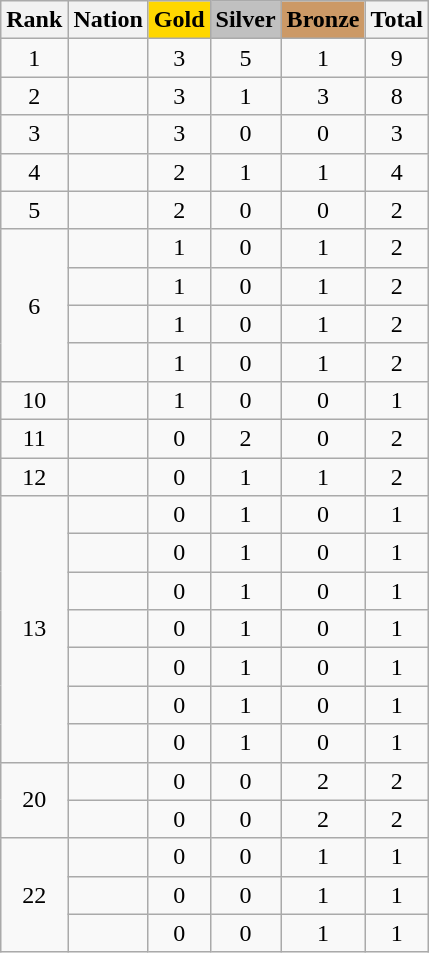<table class="wikitable sortable" style="text-align:center">
<tr>
<th>Rank</th>
<th>Nation</th>
<th style="background-color:gold">Gold</th>
<th style="background-color:silver">Silver</th>
<th style="background-color:#cc9966">Bronze</th>
<th>Total</th>
</tr>
<tr>
<td>1</td>
<td align=left></td>
<td>3</td>
<td>5</td>
<td>1</td>
<td>9</td>
</tr>
<tr>
<td>2</td>
<td align=left></td>
<td>3</td>
<td>1</td>
<td>3</td>
<td>8</td>
</tr>
<tr>
<td>3</td>
<td align=left></td>
<td>3</td>
<td>0</td>
<td>0</td>
<td>3</td>
</tr>
<tr>
<td>4</td>
<td align=left></td>
<td>2</td>
<td>1</td>
<td>1</td>
<td>4</td>
</tr>
<tr>
<td>5</td>
<td align=left></td>
<td>2</td>
<td>0</td>
<td>0</td>
<td>2</td>
</tr>
<tr>
<td rowspan=4>6</td>
<td align=left></td>
<td>1</td>
<td>0</td>
<td>1</td>
<td>2</td>
</tr>
<tr>
<td align=left></td>
<td>1</td>
<td>0</td>
<td>1</td>
<td>2</td>
</tr>
<tr>
<td align=left></td>
<td>1</td>
<td>0</td>
<td>1</td>
<td>2</td>
</tr>
<tr>
<td align=left></td>
<td>1</td>
<td>0</td>
<td>1</td>
<td>2</td>
</tr>
<tr>
<td>10</td>
<td align=left></td>
<td>1</td>
<td>0</td>
<td>0</td>
<td>1</td>
</tr>
<tr>
<td>11</td>
<td align=left></td>
<td>0</td>
<td>2</td>
<td>0</td>
<td>2</td>
</tr>
<tr>
<td>12</td>
<td align=left></td>
<td>0</td>
<td>1</td>
<td>1</td>
<td>2</td>
</tr>
<tr>
<td rowspan=7>13</td>
<td align=left></td>
<td>0</td>
<td>1</td>
<td>0</td>
<td>1</td>
</tr>
<tr>
<td align=left></td>
<td>0</td>
<td>1</td>
<td>0</td>
<td>1</td>
</tr>
<tr>
<td align=left></td>
<td>0</td>
<td>1</td>
<td>0</td>
<td>1</td>
</tr>
<tr>
<td align=left></td>
<td>0</td>
<td>1</td>
<td>0</td>
<td>1</td>
</tr>
<tr>
<td align=left></td>
<td>0</td>
<td>1</td>
<td>0</td>
<td>1</td>
</tr>
<tr>
<td align=left></td>
<td>0</td>
<td>1</td>
<td>0</td>
<td>1</td>
</tr>
<tr>
<td align=left></td>
<td>0</td>
<td>1</td>
<td>0</td>
<td>1</td>
</tr>
<tr>
<td rowspan=2>20</td>
<td align=left></td>
<td>0</td>
<td>0</td>
<td>2</td>
<td>2</td>
</tr>
<tr>
<td align=left></td>
<td>0</td>
<td>0</td>
<td>2</td>
<td>2</td>
</tr>
<tr>
<td rowspan=3>22</td>
<td align=left></td>
<td>0</td>
<td>0</td>
<td>1</td>
<td>1</td>
</tr>
<tr>
<td align=left></td>
<td>0</td>
<td>0</td>
<td>1</td>
<td>1</td>
</tr>
<tr>
<td align=left></td>
<td>0</td>
<td>0</td>
<td>1</td>
<td>1</td>
</tr>
</table>
